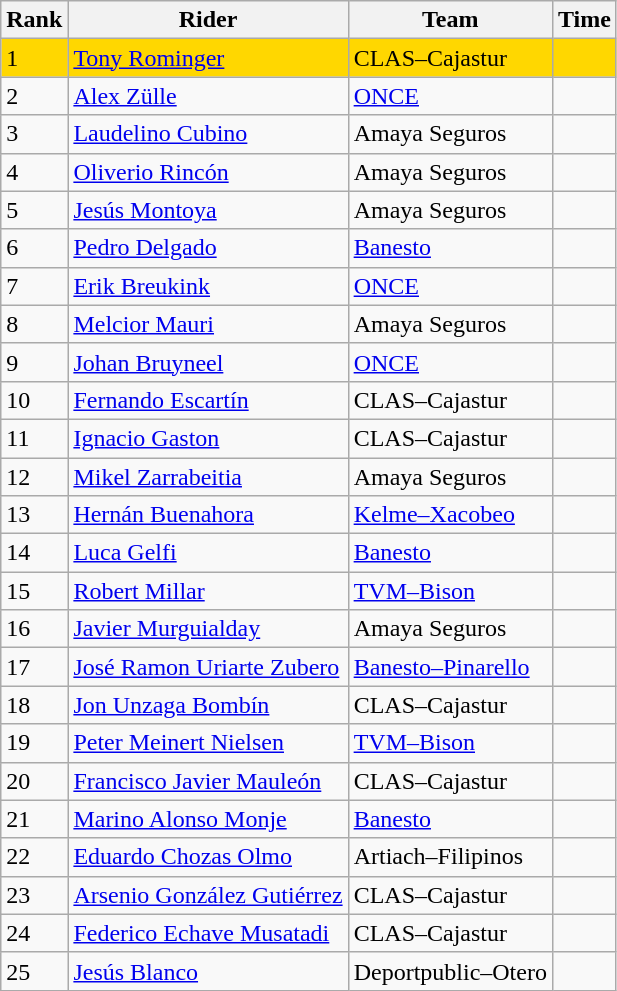<table class="wikitable">
<tr>
<th>Rank</th>
<th>Rider</th>
<th>Team</th>
<th>Time</th>
</tr>
<tr bgcolor=gold>
<td>1</td>
<td>	<a href='#'>Tony Rominger</a></td>
<td>CLAS–Cajastur</td>
<td align="right"></td>
</tr>
<tr>
<td>2</td>
<td>	<a href='#'>Alex Zülle</a></td>
<td><a href='#'>ONCE</a></td>
<td align="right"></td>
</tr>
<tr>
<td>3</td>
<td>	<a href='#'>Laudelino Cubino</a></td>
<td>Amaya Seguros</td>
<td align="right"></td>
</tr>
<tr>
<td>4</td>
<td> 	<a href='#'>Oliverio Rincón</a></td>
<td>Amaya Seguros</td>
<td align="right"></td>
</tr>
<tr>
<td>5</td>
<td>	<a href='#'>Jesús Montoya</a></td>
<td>Amaya Seguros</td>
<td align="right"></td>
</tr>
<tr>
<td>6</td>
<td>	<a href='#'>Pedro Delgado</a></td>
<td><a href='#'>Banesto</a></td>
<td align="right"></td>
</tr>
<tr>
<td>7</td>
<td>	<a href='#'>Erik Breukink</a></td>
<td><a href='#'>ONCE</a></td>
<td align="right"></td>
</tr>
<tr>
<td>8</td>
<td>	<a href='#'>Melcior Mauri</a></td>
<td>Amaya Seguros</td>
<td align="right"></td>
</tr>
<tr>
<td>9</td>
<td>	<a href='#'>Johan Bruyneel</a></td>
<td><a href='#'>ONCE</a></td>
<td align="right"></td>
</tr>
<tr>
<td>10</td>
<td>	<a href='#'>Fernando Escartín</a></td>
<td>CLAS–Cajastur</td>
<td align="right"></td>
</tr>
<tr>
<td>11</td>
<td>	<a href='#'>Ignacio Gaston</a></td>
<td>CLAS–Cajastur</td>
<td align="right"></td>
</tr>
<tr>
<td>12</td>
<td>	<a href='#'>Mikel Zarrabeitia</a></td>
<td>Amaya Seguros</td>
<td align="right"></td>
</tr>
<tr>
<td>13</td>
<td>	<a href='#'>Hernán Buenahora</a></td>
<td><a href='#'>Kelme–Xacobeo</a></td>
<td align="right"></td>
</tr>
<tr>
<td>14</td>
<td>	<a href='#'>Luca Gelfi</a></td>
<td><a href='#'>Banesto</a></td>
<td align="right"></td>
</tr>
<tr>
<td>15</td>
<td>	<a href='#'>Robert Millar</a></td>
<td><a href='#'>TVM–Bison</a></td>
<td align="right"></td>
</tr>
<tr>
<td>16</td>
<td>	<a href='#'>Javier Murguialday</a></td>
<td>Amaya Seguros</td>
<td align="right"></td>
</tr>
<tr>
<td>17</td>
<td>	<a href='#'>José Ramon Uriarte Zubero</a></td>
<td><a href='#'>Banesto–Pinarello</a></td>
<td align="right"></td>
</tr>
<tr>
<td>18</td>
<td>	<a href='#'>Jon Unzaga Bombín</a></td>
<td>CLAS–Cajastur</td>
<td align="right"></td>
</tr>
<tr>
<td>19</td>
<td>	<a href='#'>Peter Meinert Nielsen</a></td>
<td><a href='#'>TVM–Bison</a></td>
<td align="right"></td>
</tr>
<tr>
<td>20</td>
<td>	<a href='#'>Francisco Javier Mauleón</a></td>
<td>CLAS–Cajastur</td>
<td align="right"></td>
</tr>
<tr>
<td>21</td>
<td>	<a href='#'>Marino Alonso Monje</a></td>
<td><a href='#'>Banesto</a></td>
<td align="right"></td>
</tr>
<tr>
<td>22</td>
<td>	<a href='#'>Eduardo Chozas Olmo</a></td>
<td>Artiach–Filipinos</td>
<td align="right"></td>
</tr>
<tr>
<td>23</td>
<td>	<a href='#'>Arsenio González Gutiérrez</a></td>
<td>CLAS–Cajastur</td>
<td align="right"></td>
</tr>
<tr>
<td>24</td>
<td>	<a href='#'>Federico Echave Musatadi</a></td>
<td>CLAS–Cajastur</td>
<td align="right"></td>
</tr>
<tr>
<td>25</td>
<td>	<a href='#'>Jesús Blanco</a></td>
<td>Deportpublic–Otero</td>
<td align="right"></td>
</tr>
</table>
